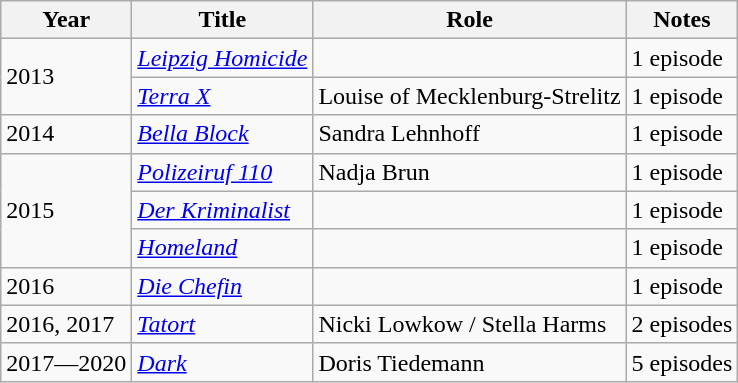<table class="wikitable sortable">
<tr>
<th>Year</th>
<th>Title</th>
<th>Role</th>
<th class="unsortable">Notes</th>
</tr>
<tr>
<td rowspan=2>2013</td>
<td><em><a href='#'>Leipzig Homicide</a></em></td>
<td></td>
<td>1 episode</td>
</tr>
<tr>
<td><em><a href='#'>Terra X</a></em></td>
<td>Louise of Mecklenburg-Strelitz</td>
<td>1 episode</td>
</tr>
<tr>
<td>2014</td>
<td><em><a href='#'>Bella Block</a></em></td>
<td>Sandra Lehnhoff</td>
<td>1 episode</td>
</tr>
<tr>
<td rowspan=3>2015</td>
<td><em><a href='#'>Polizeiruf 110</a></em></td>
<td>Nadja Brun</td>
<td>1 episode</td>
</tr>
<tr>
<td><em><a href='#'>Der Kriminalist</a></em></td>
<td></td>
<td>1 episode</td>
</tr>
<tr>
<td><em><a href='#'>Homeland</a></em></td>
<td></td>
<td>1 episode</td>
</tr>
<tr>
<td>2016</td>
<td><em><a href='#'>Die Chefin</a></em></td>
<td></td>
<td>1 episode</td>
</tr>
<tr>
<td>2016, 2017</td>
<td><em><a href='#'>Tatort</a></em></td>
<td>Nicki Lowkow / Stella Harms</td>
<td>2 episodes</td>
</tr>
<tr>
<td>2017—2020</td>
<td><em><a href='#'>Dark</a></em></td>
<td>Doris Tiedemann</td>
<td>5 episodes</td>
</tr>
</table>
